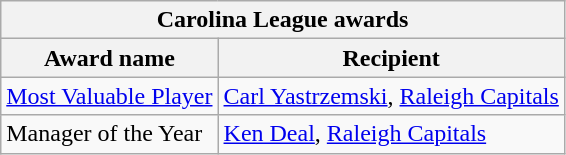<table class="wikitable">
<tr>
<th colspan="2">Carolina League awards</th>
</tr>
<tr>
<th>Award name</th>
<th>Recipient</th>
</tr>
<tr>
<td><a href='#'>Most Valuable Player</a></td>
<td><a href='#'>Carl Yastrzemski</a>, <a href='#'>Raleigh Capitals</a></td>
</tr>
<tr>
<td>Manager of the Year</td>
<td><a href='#'>Ken Deal</a>, <a href='#'>Raleigh Capitals</a></td>
</tr>
</table>
